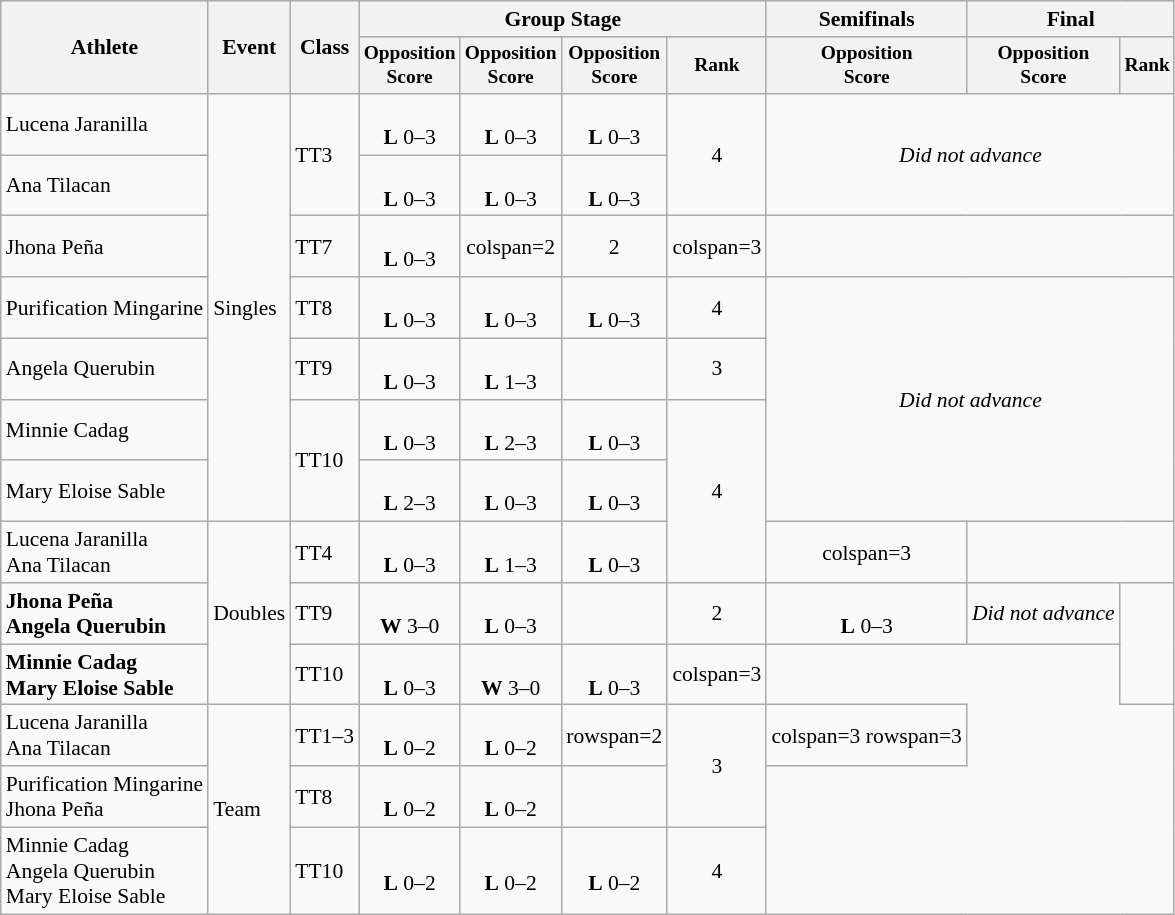<table class="wikitable" style="font-size:90%; text-align:center">
<tr>
<th rowspan=2>Athlete</th>
<th rowspan=2>Event</th>
<th rowspan=2>Class</th>
<th colspan=4>Group Stage</th>
<th>Semifinals</th>
<th colspan=2>Final</th>
</tr>
<tr style="font-size:90%">
<th>Opposition<br>Score</th>
<th>Opposition<br>Score</th>
<th>Opposition<br>Score</th>
<th>Rank</th>
<th>Opposition<br>Score</th>
<th>Opposition<br>Score</th>
<th>Rank</th>
</tr>
<tr align=center>
<td align=left>Lucena Jaranilla</td>
<td rowspan=7 align=left>Singles</td>
<td rowspan=2 align=left>TT3</td>
<td><br><strong>L</strong> 0–3</td>
<td><br><strong>L</strong> 0–3</td>
<td><br><strong>L</strong> 0–3</td>
<td rowspan=2>4</td>
<td colspan=3 rowspan=2><em>Did not advance</em></td>
</tr>
<tr align=center>
<td align=left>Ana Tilacan</td>
<td><br><strong>L</strong> 0–3</td>
<td><br><strong>L</strong> 0–3</td>
<td><br><strong>L</strong> 0–3</td>
</tr>
<tr align=center>
<td align=left>Jhona Peña</td>
<td align=left>TT7</td>
<td><br><strong>L</strong> 0–3</td>
<td>colspan=2 </td>
<td>2</td>
<td>colspan=3 </td>
</tr>
<tr align=center>
<td align=left>Purification Mingarine</td>
<td align=left>TT8</td>
<td><br><strong>L</strong> 0–3</td>
<td><br><strong>L</strong> 0–3</td>
<td><br><strong>L</strong> 0–3</td>
<td>4</td>
<td colspan=3 rowspan=4><em>Did not advance</em></td>
</tr>
<tr align=center>
<td align=left>Angela Querubin</td>
<td align=left>TT9</td>
<td><br><strong>L</strong> 0–3</td>
<td><br><strong>L</strong> 1–3</td>
<td></td>
<td>3</td>
</tr>
<tr align=center>
<td align=left>Minnie Cadag</td>
<td rowspan=2 align=left>TT10</td>
<td><br><strong>L</strong> 0–3</td>
<td><br><strong>L</strong> 2–3</td>
<td><br><strong>L</strong> 0–3</td>
<td rowspan=3>4</td>
</tr>
<tr align=center>
<td align=left>Mary Eloise Sable</td>
<td><br><strong>L</strong> 2–3</td>
<td><br><strong>L</strong> 0–3</td>
<td><br><strong>L</strong> 0–3</td>
</tr>
<tr align=center>
<td align=left>Lucena Jaranilla<br>Ana Tilacan</td>
<td rowspan=3 align=left>Doubles</td>
<td align=left>TT4</td>
<td><br><strong>L</strong> 0–3</td>
<td><br><strong>L</strong> 1–3</td>
<td><br><strong>L</strong> 0–3</td>
<td>colspan=3 </td>
</tr>
<tr align=center>
<td align=left><strong>Jhona Peña<br>Angela Querubin</strong></td>
<td align=left>TT9</td>
<td><br><strong>W</strong> 3–0</td>
<td><br><strong>L</strong> 0–3</td>
<td></td>
<td>2</td>
<td><br><strong>L</strong> 0–3</td>
<td><em>Did not advance</em></td>
<td rowspan=2></td>
</tr>
<tr align=center>
<td align=left><strong>Minnie Cadag<br>Mary Eloise Sable</strong></td>
<td align=left>TT10</td>
<td><br><strong>L</strong> 0–3</td>
<td><br><strong>W</strong> 3–0</td>
<td><br><strong>L</strong> 0–3</td>
<td>colspan=3 </td>
</tr>
<tr align=center>
<td align=left>Lucena Jaranilla<br>Ana Tilacan</td>
<td rowspan=3 align=left>Team</td>
<td align=left>TT1–3</td>
<td><br><strong>L</strong> 0–2</td>
<td><br><strong>L</strong> 0–2</td>
<td>rowspan=2 </td>
<td rowspan=2>3</td>
<td>colspan=3 rowspan=3 </td>
</tr>
<tr align=center>
<td align=left>Purification Mingarine<br>Jhona Peña</td>
<td align=left>TT8</td>
<td><br><strong>L</strong> 0–2</td>
<td><br><strong>L</strong> 0–2</td>
</tr>
<tr align=center>
<td align=left>Minnie Cadag<br>Angela Querubin<br>Mary Eloise Sable</td>
<td align=left>TT10</td>
<td><br><strong>L</strong> 0–2</td>
<td><br><strong>L</strong> 0–2</td>
<td><br><strong>L</strong> 0–2</td>
<td>4</td>
</tr>
</table>
